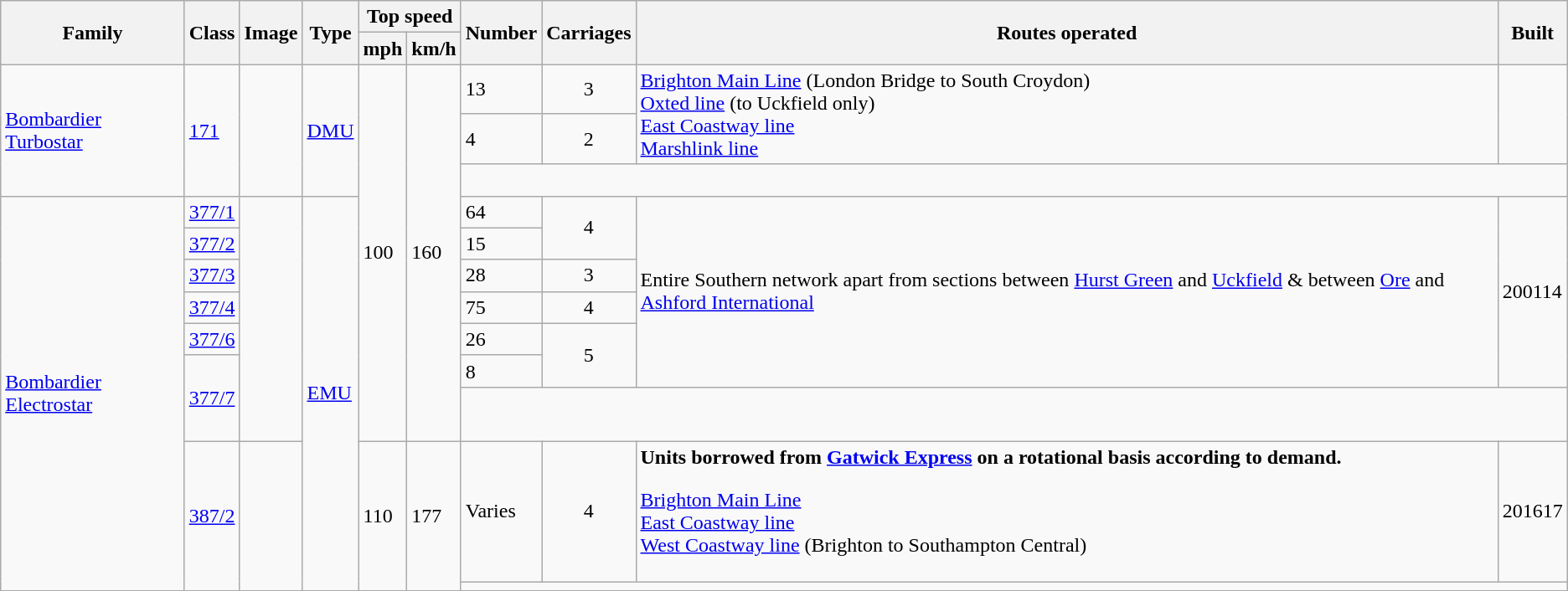<table class="wikitable">
<tr ---- bgcolor="#f9f9f9">
<th rowspan="2">Family</th>
<th rowspan="2">Class</th>
<th rowspan="2">Image</th>
<th rowspan="2">Type</th>
<th colspan="2">Top speed</th>
<th rowspan="2">Number</th>
<th rowspan="2">Carriages</th>
<th rowspan="2">Routes operated</th>
<th rowspan="2">Built</th>
</tr>
<tr>
<th>mph</th>
<th>km/h</th>
</tr>
<tr>
<td rowspan="3"><a href='#'>Bombardier Turbostar</a></td>
<td rowspan="3"><a href='#'>171</a></td>
<td rowspan="3"><br></td>
<td rowspan="3"><a href='#'>DMU</a></td>
<td rowspan="10">100</td>
<td rowspan="10">160</td>
<td>13</td>
<td align=center>3</td>
<td rowspan="2"><a href='#'>Brighton Main Line</a> (London Bridge to South Croydon)<br><a href='#'>Oxted line</a> (to Uckfield only)<br><a href='#'>East Coastway line</a><br><a href='#'>Marshlink line</a></td>
<td rowspan="2"></td>
</tr>
<tr>
<td>4</td>
<td align=center>2</td>
</tr>
<tr>
<td colspan="4"><br></td>
</tr>
<tr>
<td rowspan="9"><a href='#'>Bombardier Electrostar</a></td>
<td rowspan="1"><a href='#'>377/1</a></td>
<td rowspan="7"><br><br></td>
<td rowspan="9"><a href='#'>EMU</a></td>
<td>64</td>
<td rowspan="2" align="center">4</td>
<td rowspan="6">Entire Southern network apart from sections between <a href='#'>Hurst Green</a> and <a href='#'>Uckfield</a> & between <a href='#'>Ore</a> and <a href='#'>Ashford International</a></td>
<td rowspan="6">200114</td>
</tr>
<tr>
<td rowspan="1"><a href='#'>377/2</a></td>
<td>15</td>
</tr>
<tr>
<td rowspan="1"><a href='#'>377/3</a></td>
<td>28</td>
<td align="center">3</td>
</tr>
<tr>
<td rowspan="1"><a href='#'>377/4</a></td>
<td>75</td>
<td align="center">4</td>
</tr>
<tr>
<td rowspan="1"><a href='#'>377/6</a></td>
<td>26</td>
<td rowspan="2" align="center">5</td>
</tr>
<tr>
<td rowspan="2"><a href='#'>377/7</a></td>
<td>8</td>
</tr>
<tr>
<td colspan="4"><br><br></td>
</tr>
<tr>
<td rowspan="2"><a href='#'>387/2</a></td>
<td rowspan="2"></td>
<td rowspan="2">110</td>
<td rowspan="2">177</td>
<td>Varies</td>
<td align="center">4</td>
<td><strong>Units borrowed from <a href='#'>Gatwick Express</a> on a rotational basis according to demand.</strong><p><a href='#'>Brighton Main Line</a><br><a href='#'>East Coastway line</a><br><a href='#'>West Coastway line</a> (Brighton to Southampton Central)</p></td>
<td>201617</td>
</tr>
<tr>
<td colspan="4"></td>
</tr>
</table>
